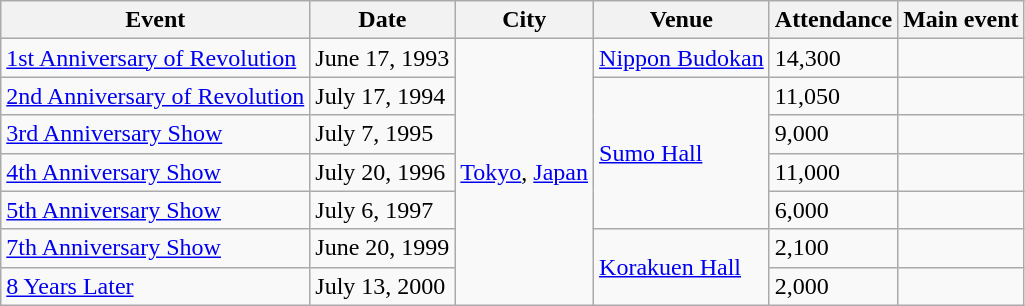<table class="wikitable sortable">
<tr>
<th>Event</th>
<th>Date</th>
<th>City</th>
<th>Venue</th>
<th>Attendance</th>
<th class=unsortable>Main event</th>
</tr>
<tr>
<td><a href='#'>1st Anniversary of Revolution</a></td>
<td>June 17, 1993</td>
<td rowspan="7"><a href='#'>Tokyo</a>, <a href='#'>Japan</a></td>
<td><a href='#'>Nippon Budokan</a></td>
<td>14,300</td>
<td></td>
</tr>
<tr>
<td><a href='#'>2nd Anniversary of Revolution</a></td>
<td>July 17, 1994</td>
<td rowspan="4"><a href='#'>Sumo Hall</a></td>
<td>11,050</td>
<td></td>
</tr>
<tr>
<td><a href='#'>3rd Anniversary Show</a></td>
<td>July 7, 1995</td>
<td>9,000</td>
<td></td>
</tr>
<tr>
<td><a href='#'>4th Anniversary Show</a></td>
<td>July 20, 1996</td>
<td>11,000</td>
<td></td>
</tr>
<tr>
<td><a href='#'>5th Anniversary Show</a></td>
<td>July 6, 1997</td>
<td>6,000</td>
<td></td>
</tr>
<tr>
<td><a href='#'>7th Anniversary Show</a></td>
<td>June 20, 1999</td>
<td rowspan="2"><a href='#'>Korakuen Hall</a></td>
<td>2,100</td>
<td></td>
</tr>
<tr>
<td><a href='#'>8 Years Later</a></td>
<td>July 13, 2000</td>
<td>2,000</td>
<td></td>
</tr>
</table>
